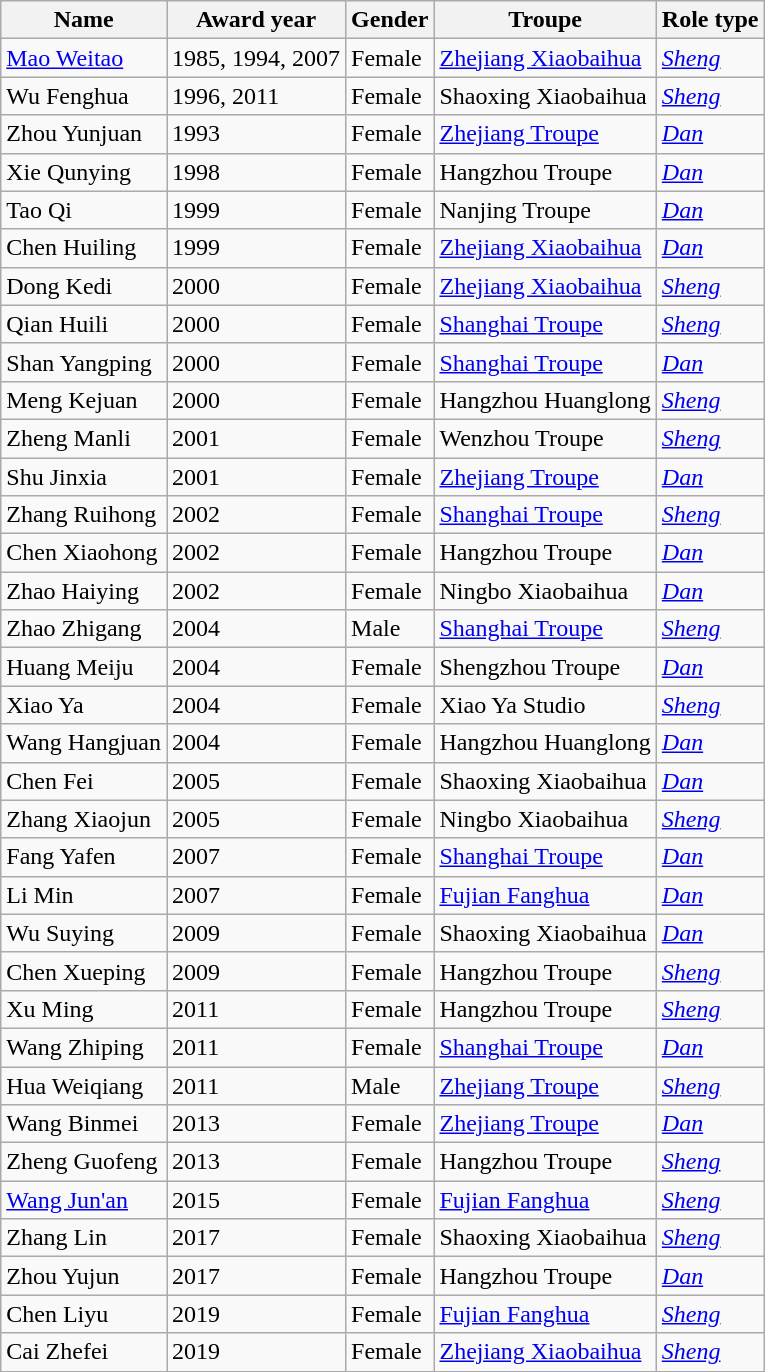<table class="wikitable sortable">
<tr>
<th>Name</th>
<th>Award year</th>
<th>Gender</th>
<th>Troupe</th>
<th>Role type</th>
</tr>
<tr>
<td><a href='#'>Mao Weitao</a></td>
<td>1985, 1994, 2007</td>
<td>Female</td>
<td><a href='#'>Zhejiang Xiaobaihua</a></td>
<td><em><a href='#'>Sheng</a></em></td>
</tr>
<tr>
<td>Wu Fenghua</td>
<td>1996, 2011</td>
<td>Female</td>
<td>Shaoxing Xiaobaihua</td>
<td><em><a href='#'>Sheng</a></em></td>
</tr>
<tr>
<td>Zhou Yunjuan</td>
<td>1993</td>
<td>Female</td>
<td><a href='#'>Zhejiang Troupe</a></td>
<td><em><a href='#'>Dan</a></em></td>
</tr>
<tr>
<td>Xie Qunying</td>
<td>1998</td>
<td>Female</td>
<td>Hangzhou Troupe</td>
<td><em><a href='#'>Dan</a></em></td>
</tr>
<tr>
<td>Tao Qi</td>
<td>1999</td>
<td>Female</td>
<td>Nanjing Troupe</td>
<td><em><a href='#'>Dan</a></em></td>
</tr>
<tr>
<td>Chen Huiling</td>
<td>1999</td>
<td>Female</td>
<td><a href='#'>Zhejiang Xiaobaihua</a></td>
<td><em><a href='#'>Dan</a></em></td>
</tr>
<tr>
<td>Dong Kedi</td>
<td>2000</td>
<td>Female</td>
<td><a href='#'>Zhejiang Xiaobaihua</a></td>
<td><em><a href='#'>Sheng</a></em></td>
</tr>
<tr>
<td>Qian Huili</td>
<td>2000</td>
<td>Female</td>
<td><a href='#'>Shanghai Troupe</a></td>
<td><em><a href='#'>Sheng</a></em></td>
</tr>
<tr>
<td>Shan Yangping</td>
<td>2000</td>
<td>Female</td>
<td><a href='#'>Shanghai Troupe</a></td>
<td><em><a href='#'>Dan</a></em></td>
</tr>
<tr>
<td>Meng Kejuan</td>
<td>2000</td>
<td>Female</td>
<td>Hangzhou Huanglong</td>
<td><em><a href='#'>Sheng</a></em></td>
</tr>
<tr>
<td>Zheng Manli</td>
<td>2001</td>
<td>Female</td>
<td>Wenzhou Troupe</td>
<td><em><a href='#'>Sheng</a></em></td>
</tr>
<tr>
<td>Shu Jinxia</td>
<td>2001</td>
<td>Female</td>
<td><a href='#'>Zhejiang Troupe</a></td>
<td><em><a href='#'>Dan</a></em></td>
</tr>
<tr>
<td>Zhang Ruihong</td>
<td>2002</td>
<td>Female</td>
<td><a href='#'>Shanghai Troupe</a></td>
<td><em><a href='#'>Sheng</a></em></td>
</tr>
<tr>
<td>Chen Xiaohong</td>
<td>2002</td>
<td>Female</td>
<td>Hangzhou Troupe</td>
<td><em><a href='#'>Dan</a></em></td>
</tr>
<tr>
<td>Zhao Haiying</td>
<td>2002</td>
<td>Female</td>
<td>Ningbo Xiaobaihua</td>
<td><em><a href='#'>Dan</a></em></td>
</tr>
<tr>
<td>Zhao Zhigang</td>
<td>2004</td>
<td>Male</td>
<td><a href='#'>Shanghai Troupe</a></td>
<td><em><a href='#'>Sheng</a></em></td>
</tr>
<tr>
<td>Huang Meiju</td>
<td>2004</td>
<td>Female</td>
<td>Shengzhou Troupe</td>
<td><em><a href='#'>Dan</a></em></td>
</tr>
<tr>
<td>Xiao Ya</td>
<td>2004</td>
<td>Female</td>
<td>Xiao Ya Studio</td>
<td><em><a href='#'>Sheng</a></em></td>
</tr>
<tr>
<td>Wang Hangjuan</td>
<td>2004</td>
<td>Female</td>
<td>Hangzhou Huanglong</td>
<td><em><a href='#'>Dan</a></em></td>
</tr>
<tr>
<td>Chen Fei</td>
<td>2005</td>
<td>Female</td>
<td>Shaoxing Xiaobaihua</td>
<td><em><a href='#'>Dan</a></em></td>
</tr>
<tr>
<td>Zhang Xiaojun</td>
<td>2005</td>
<td>Female</td>
<td>Ningbo Xiaobaihua</td>
<td><em><a href='#'>Sheng</a></em></td>
</tr>
<tr>
<td>Fang Yafen</td>
<td>2007</td>
<td>Female</td>
<td><a href='#'>Shanghai Troupe</a></td>
<td><em><a href='#'>Dan</a></em></td>
</tr>
<tr>
<td>Li Min</td>
<td>2007</td>
<td>Female</td>
<td><a href='#'>Fujian Fanghua</a></td>
<td><em><a href='#'>Dan</a></em></td>
</tr>
<tr>
<td>Wu Suying</td>
<td>2009</td>
<td>Female</td>
<td>Shaoxing Xiaobaihua</td>
<td><em><a href='#'>Dan</a></em></td>
</tr>
<tr>
<td>Chen Xueping</td>
<td>2009</td>
<td>Female</td>
<td>Hangzhou Troupe</td>
<td><em><a href='#'>Sheng</a></em></td>
</tr>
<tr>
<td>Xu Ming</td>
<td>2011</td>
<td>Female</td>
<td>Hangzhou Troupe</td>
<td><em><a href='#'>Sheng</a></em></td>
</tr>
<tr>
<td>Wang Zhiping</td>
<td>2011</td>
<td>Female</td>
<td><a href='#'>Shanghai Troupe</a></td>
<td><em><a href='#'>Dan</a></em></td>
</tr>
<tr>
<td>Hua Weiqiang</td>
<td>2011</td>
<td>Male</td>
<td><a href='#'>Zhejiang Troupe</a></td>
<td><em><a href='#'>Sheng</a></em></td>
</tr>
<tr>
<td>Wang Binmei</td>
<td>2013</td>
<td>Female</td>
<td><a href='#'>Zhejiang Troupe</a></td>
<td><em><a href='#'>Dan</a></em></td>
</tr>
<tr>
<td>Zheng Guofeng</td>
<td>2013</td>
<td>Female</td>
<td>Hangzhou Troupe</td>
<td><em><a href='#'>Sheng</a></em></td>
</tr>
<tr>
<td><a href='#'>Wang Jun'an</a></td>
<td>2015</td>
<td>Female</td>
<td><a href='#'>Fujian Fanghua</a></td>
<td><em><a href='#'>Sheng</a></em></td>
</tr>
<tr>
<td>Zhang Lin</td>
<td>2017</td>
<td>Female</td>
<td>Shaoxing Xiaobaihua</td>
<td><em><a href='#'>Sheng</a></em></td>
</tr>
<tr>
<td>Zhou Yujun</td>
<td>2017</td>
<td>Female</td>
<td>Hangzhou Troupe</td>
<td><em><a href='#'>Dan</a></em></td>
</tr>
<tr>
<td>Chen Liyu</td>
<td>2019</td>
<td>Female</td>
<td><a href='#'>Fujian Fanghua</a></td>
<td><em><a href='#'>Sheng</a></em></td>
</tr>
<tr>
<td>Cai Zhefei</td>
<td>2019</td>
<td>Female</td>
<td><a href='#'>Zhejiang Xiaobaihua</a></td>
<td><em><a href='#'>Sheng</a></em></td>
</tr>
</table>
